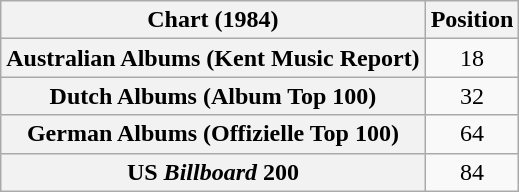<table class="wikitable sortable plainrowheaders" style="text-align:center">
<tr>
<th scope="col">Chart (1984)</th>
<th scope="col">Position</th>
</tr>
<tr>
<th scope="row">Australian Albums (Kent Music Report)</th>
<td>18</td>
</tr>
<tr>
<th scope="row">Dutch Albums (Album Top 100)</th>
<td>32</td>
</tr>
<tr>
<th scope="row">German Albums (Offizielle Top 100)</th>
<td>64</td>
</tr>
<tr>
<th scope="row">US <em>Billboard</em> 200</th>
<td>84</td>
</tr>
</table>
